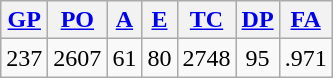<table class="wikitable">
<tr>
<th><a href='#'>GP</a></th>
<th><a href='#'>PO</a></th>
<th><a href='#'>A</a></th>
<th><a href='#'>E</a></th>
<th><a href='#'>TC</a></th>
<th><a href='#'>DP</a></th>
<th><a href='#'>FA</a></th>
</tr>
<tr align=center>
<td>237</td>
<td>2607</td>
<td>61</td>
<td>80</td>
<td>2748</td>
<td>95</td>
<td>.971</td>
</tr>
</table>
